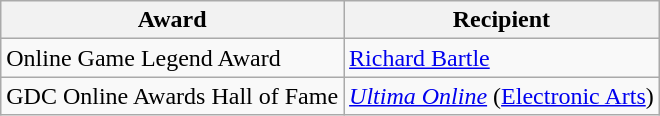<table class="wikitable">
<tr>
<th>Award</th>
<th>Recipient</th>
</tr>
<tr>
<td>Online Game Legend Award</td>
<td><a href='#'>Richard Bartle</a></td>
</tr>
<tr>
<td>GDC Online Awards Hall of Fame</td>
<td><em><a href='#'>Ultima Online</a></em> (<a href='#'>Electronic Arts</a>)</td>
</tr>
</table>
